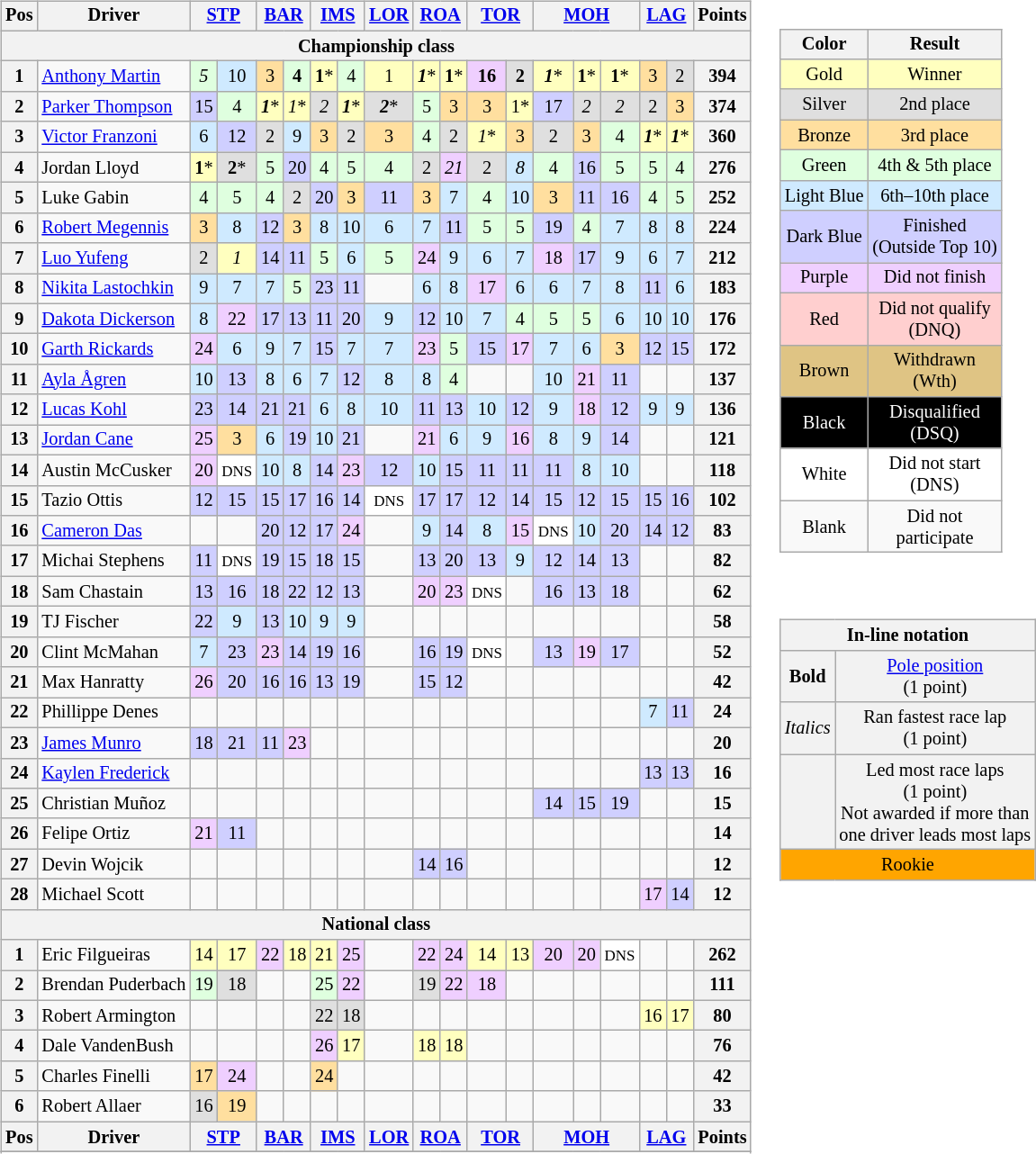<table>
<tr>
<td><br><table class="wikitable" style="font-size:85%; text-align:center">
<tr valign="top">
<th valign="middle">Pos</th>
<th valign="middle">Driver</th>
<th colspan=2><a href='#'>STP</a></th>
<th colspan=2><a href='#'>BAR</a></th>
<th colspan=2><a href='#'>IMS</a></th>
<th><a href='#'>LOR</a></th>
<th colspan=2><a href='#'>ROA</a></th>
<th colspan=2><a href='#'>TOR</a></th>
<th colspan=3><a href='#'>MOH</a></th>
<th colspan=2><a href='#'>LAG</a></th>
<th valign="middle">Points</th>
</tr>
<tr>
<th colspan=19>Championship class</th>
</tr>
<tr>
<th>1</th>
<td align="left"> <a href='#'>Anthony Martin</a></td>
<td style="background:#DFFFDF;"><em>5</em></td>
<td style="background:#CFEAFF;">10</td>
<td style="background:#FFDF9F;">3</td>
<td style="background:#DFFFDF;"><strong>4</strong></td>
<td style="background:#FFFFBF;"><strong>1</strong>*</td>
<td style="background:#DFFFDF;">4</td>
<td style="background:#FFFFBF;">1</td>
<td style="background:#FFFFBF;"><strong><em>1</em></strong>*</td>
<td style="background:#FFFFBF;"><strong>1</strong>*</td>
<td style="background:#EFCFFF;"><strong>16</strong></td>
<td style="background:#DFDFDF;"><strong>2</strong></td>
<td style="background:#FFFFBF;"><strong><em>1</em></strong>*</td>
<td style="background:#FFFFBF;"><strong>1</strong>*</td>
<td style="background:#FFFFBF;"><strong>1</strong>*</td>
<td style="background:#FFDF9F;">3</td>
<td style="background:#DFDFDF;">2</td>
<th>394</th>
</tr>
<tr>
<th>2</th>
<td align="left"> <a href='#'>Parker Thompson</a></td>
<td style="background:#CFCFFF;">15</td>
<td style="background:#DFFFDF;">4</td>
<td style="background:#FFFFBF;"><strong><em>1</em></strong>*</td>
<td style="background:#FFFFBF;"><em>1</em>*</td>
<td style="background:#DFDFDF;"><em>2</em></td>
<td style="background:#FFFFBF;"><strong><em>1</em></strong>*</td>
<td style="background:#DFDFDF;"><strong><em>2</em></strong>*</td>
<td style="background:#DFFFDF;">5</td>
<td style="background:#FFDF9F;">3</td>
<td style="background:#FFDF9F;">3</td>
<td style="background:#FFFFBF;">1*</td>
<td style="background:#CFCFFF;">17</td>
<td style="background:#DFDFDF;"><em>2</em></td>
<td style="background:#DFDFDF;"><em>2</em></td>
<td style="background:#DFDFDF;">2</td>
<td style="background:#FFDF9F;">3</td>
<th>374</th>
</tr>
<tr>
<th>3</th>
<td align="left"> <a href='#'>Victor Franzoni</a></td>
<td style="background:#CFEAFF;">6</td>
<td style="background:#CFCFFF;">12</td>
<td style="background:#DFDFDF;">2</td>
<td style="background:#CFEAFF;">9</td>
<td style="background:#FFDF9F;">3</td>
<td style="background:#DFDFDF;">2</td>
<td style="background:#FFDF9F;">3</td>
<td style="background:#DFFFDF;">4</td>
<td style="background:#DFDFDF;">2</td>
<td style="background:#FFFFBF;"><em>1</em>*</td>
<td style="background:#FFDF9F;">3</td>
<td style="background:#DFDFDF;">2</td>
<td style="background:#FFDF9F;">3</td>
<td style="background:#DFFFDF;">4</td>
<td style="background:#FFFFBF;"><strong><em>1</em></strong>*</td>
<td style="background:#FFFFBF;"><strong><em>1</em></strong>*</td>
<th>360</th>
</tr>
<tr>
<th>4</th>
<td align="left"> Jordan Lloyd</td>
<td style="background:#FFFFBF;"><strong>1</strong>*</td>
<td style="background:#DFDFDF;"><strong>2</strong>*</td>
<td style="background:#DFFFDF;">5</td>
<td style="background:#CFCFFF;">20</td>
<td style="background:#DFFFDF;">4</td>
<td style="background:#DFFFDF;">5</td>
<td style="background:#DFFFDF;">4</td>
<td style="background:#DFDFDF;">2</td>
<td style="background:#EFCFFF;"><em>21</em></td>
<td style="background:#DFDFDF;">2</td>
<td style="background:#CFEAFF;"><em>8</em></td>
<td style="background:#DFFFDF;">4</td>
<td style="background:#CFCFFF;">16</td>
<td style="background:#DFFFDF;">5</td>
<td style="background:#DFFFDF;">5</td>
<td style="background:#DFFFDF;">4</td>
<th>276</th>
</tr>
<tr>
<th>5</th>
<td align="left"> Luke Gabin</td>
<td style="background:#DFFFDF;">4</td>
<td style="background:#DFFFDF;">5</td>
<td style="background:#DFFFDF;">4</td>
<td style="background:#DFDFDF;">2</td>
<td style="background:#CFCFFF;">20</td>
<td style="background:#FFDF9F;">3</td>
<td style="background:#CFCFFF;">11</td>
<td style="background:#FFDF9F;">3</td>
<td style="background:#CFEAFF;">7</td>
<td style="background:#DFFFDF;">4</td>
<td style="background:#CFEAFF;">10</td>
<td style="background:#FFDF9F;">3</td>
<td style="background:#CFCFFF;">11</td>
<td style="background:#CFCFFF;">16</td>
<td style="background:#DFFFDF;">4</td>
<td style="background:#DFFFDF;">5</td>
<th>252</th>
</tr>
<tr>
<th>6</th>
<td align="left"> <a href='#'>Robert Megennis</a></td>
<td style="background:#FFDF9F;">3</td>
<td style="background:#CFEAFF;">8</td>
<td style="background:#CFCFFF;">12</td>
<td style="background:#FFDF9F;">3</td>
<td style="background:#CFEAFF;">8</td>
<td style="background:#CFEAFF;">10</td>
<td style="background:#CFEAFF;">6</td>
<td style="background:#CFEAFF;">7</td>
<td style="background:#CFCFFF;">11</td>
<td style="background:#DFFFDF;">5</td>
<td style="background:#DFFFDF;">5</td>
<td style="background:#CFCFFF;">19</td>
<td style="background:#DFFFDF;">4</td>
<td style="background:#CFEAFF;">7</td>
<td style="background:#CFEAFF;">8</td>
<td style="background:#CFEAFF;">8</td>
<th>224</th>
</tr>
<tr>
<th>7</th>
<td align="left"> <a href='#'>Luo Yufeng</a></td>
<td style="background:#DFDFDF;">2</td>
<td style="background:#FFFFBF;"><em>1</em></td>
<td style="background:#CFCFFF;">14</td>
<td style="background:#CFCFFF;">11</td>
<td style="background:#DFFFDF;">5</td>
<td style="background:#CFEAFF;">6</td>
<td style="background:#DFFFDF;">5</td>
<td style="background:#EFCFFF;">24</td>
<td style="background:#CFEAFF;">9</td>
<td style="background:#CFEAFF;">6</td>
<td style="background:#CFEAFF;">7</td>
<td style="background:#EFCFFF;">18</td>
<td style="background:#CFCFFF;">17</td>
<td style="background:#CFEAFF;">9</td>
<td style="background:#CFEAFF;">6</td>
<td style="background:#CFEAFF;">7</td>
<th>212</th>
</tr>
<tr>
<th>8</th>
<td align="left"> <a href='#'>Nikita Lastochkin</a></td>
<td style="background:#CFEAFF;">9</td>
<td style="background:#CFEAFF;">7</td>
<td style="background:#CFEAFF;">7</td>
<td style="background:#DFFFDF;">5</td>
<td style="background:#CFCFFF;">23</td>
<td style="background:#CFCFFF;">11</td>
<td></td>
<td style="background:#CFEAFF;">6</td>
<td style="background:#CFEAFF;">8</td>
<td style="background:#EFCFFF;">17</td>
<td style="background:#CFEAFF;">6</td>
<td style="background:#CFEAFF;">6</td>
<td style="background:#CFEAFF;">7</td>
<td style="background:#CFEAFF;">8</td>
<td style="background:#CFCFFF;">11</td>
<td style="background:#CFEAFF;">6</td>
<th>183</th>
</tr>
<tr>
<th>9</th>
<td align="left"> <a href='#'>Dakota Dickerson</a></td>
<td style="background:#CFEAFF;">8</td>
<td style="background:#EFCFFF;">22</td>
<td style="background:#CFCFFF;">17</td>
<td style="background:#CFCFFF;">13</td>
<td style="background:#CFCFFF;">11</td>
<td style="background:#CFCFFF;">20</td>
<td style="background:#CFEAFF;">9</td>
<td style="background:#CFCFFF;">12</td>
<td style="background:#CFEAFF;">10</td>
<td style="background:#CFEAFF;">7</td>
<td style="background:#DFFFDF;">4</td>
<td style="background:#DFFFDF;">5</td>
<td style="background:#DFFFDF;">5</td>
<td style="background:#CFEAFF;">6</td>
<td style="background:#CFEAFF;">10</td>
<td style="background:#CFEAFF;">10</td>
<th>176</th>
</tr>
<tr>
<th>10</th>
<td align="left"> <a href='#'>Garth Rickards</a></td>
<td style="background:#EFCFFF;">24</td>
<td style="background:#CFEAFF;">6</td>
<td style="background:#CFEAFF;">9</td>
<td style="background:#CFEAFF;">7</td>
<td style="background:#CFCFFF;">15</td>
<td style="background:#CFEAFF;">7</td>
<td style="background:#CFEAFF;">7</td>
<td style="background:#EFCFFF;">23</td>
<td style="background:#DFFFDF;">5</td>
<td style="background:#CFCFFF;">15</td>
<td style="background:#EFCFFF;">17</td>
<td style="background:#CFEAFF;">7</td>
<td style="background:#CFEAFF;">6</td>
<td style="background:#FFDF9F;">3</td>
<td style="background:#CFCFFF;">12</td>
<td style="background:#CFCFFF;">15</td>
<th>172</th>
</tr>
<tr>
<th>11</th>
<td align="left"> <a href='#'>Ayla Ågren</a></td>
<td style="background:#CFEAFF;">10</td>
<td style="background:#CFCFFF;">13</td>
<td style="background:#CFEAFF;">8</td>
<td style="background:#CFEAFF;">6</td>
<td style="background:#CFEAFF;">7</td>
<td style="background:#CFCFFF;">12</td>
<td style="background:#CFEAFF;">8</td>
<td style="background:#CFEAFF;">8</td>
<td style="background:#DFFFDF;">4</td>
<td></td>
<td></td>
<td style="background:#CFEAFF;">10</td>
<td style="background:#EFCFFF;">21</td>
<td style="background:#CFCFFF;">11</td>
<td></td>
<td></td>
<th>137</th>
</tr>
<tr>
<th>12</th>
<td align="left"> <a href='#'>Lucas Kohl</a></td>
<td style="background:#CFCFFF;">23</td>
<td style="background:#CFCFFF;">14</td>
<td style="background:#CFCFFF;">21</td>
<td style="background:#CFCFFF;">21</td>
<td style="background:#CFEAFF;">6</td>
<td style="background:#CFEAFF;">8</td>
<td style="background:#CFEAFF;">10</td>
<td style="background:#CFCFFF;">11</td>
<td style="background:#CFCFFF;">13</td>
<td style="background:#CFEAFF;">10</td>
<td style="background:#CFCFFF;">12</td>
<td style="background:#CFEAFF;">9</td>
<td style="background:#EFCFFF;">18</td>
<td style="background:#CFCFFF;">12</td>
<td style="background:#CFEAFF;">9</td>
<td style="background:#CFEAFF;">9</td>
<th>136</th>
</tr>
<tr>
<th>13</th>
<td align="left"> <a href='#'>Jordan Cane</a></td>
<td style="background:#EFCFFF;">25</td>
<td style="background:#FFDF9F;">3</td>
<td style="background:#CFEAFF;">6</td>
<td style="background:#CFCFFF;">19</td>
<td style="background:#CFEAFF;">10</td>
<td style="background:#CFCFFF;">21</td>
<td></td>
<td style="background:#EFCFFF;">21</td>
<td style="background:#CFEAFF;">6</td>
<td style="background:#CFEAFF;">9</td>
<td style="background:#EFCFFF;">16</td>
<td style="background:#CFEAFF;">8</td>
<td style="background:#CFEAFF;">9</td>
<td style="background:#CFCFFF;">14</td>
<td></td>
<td></td>
<th>121</th>
</tr>
<tr>
<th>14</th>
<td align="left"> Austin McCusker</td>
<td style="background:#EFCFFF;">20</td>
<td style="background:#FFFFFF;"><small>DNS</small></td>
<td style="background:#CFEAFF;">10</td>
<td style="background:#CFEAFF;">8</td>
<td style="background:#CFCFFF;">14</td>
<td style="background:#EFCFFF;">23</td>
<td style="background:#CFCFFF;">12</td>
<td style="background:#CFEAFF;">10</td>
<td style="background:#CFCFFF;">15</td>
<td style="background:#CFCFFF;">11</td>
<td style="background:#CFCFFF;">11</td>
<td style="background:#CFCFFF;">11</td>
<td style="background:#CFEAFF;">8</td>
<td style="background:#CFEAFF;">10</td>
<td></td>
<td></td>
<th>118</th>
</tr>
<tr>
<th>15</th>
<td align="left"> Tazio Ottis</td>
<td style="background:#CFCFFF;">12</td>
<td style="background:#CFCFFF;">15</td>
<td style="background:#CFCFFF;">15</td>
<td style="background:#CFCFFF;">17</td>
<td style="background:#CFCFFF;">16</td>
<td style="background:#CFCFFF;">14</td>
<td style="background:#FFFFFF;"><small>DNS</small></td>
<td style="background:#CFCFFF;">17</td>
<td style="background:#CFCFFF;">17</td>
<td style="background:#CFCFFF;">12</td>
<td style="background:#CFCFFF;">14</td>
<td style="background:#CFCFFF;">15</td>
<td style="background:#CFCFFF;">12</td>
<td style="background:#CFCFFF;">15</td>
<td style="background:#CFCFFF;">15</td>
<td style="background:#CFCFFF;">16</td>
<th>102</th>
</tr>
<tr>
<th>16</th>
<td align="left"> <a href='#'>Cameron Das</a></td>
<td></td>
<td></td>
<td style="background:#CFCFFF;">20</td>
<td style="background:#CFCFFF;">12</td>
<td style="background:#CFCFFF;">17</td>
<td style="background:#EFCFFF;">24</td>
<td></td>
<td style="background:#CFEAFF;">9</td>
<td style="background:#CFCFFF;">14</td>
<td style="background:#CFEAFF;">8</td>
<td style="background:#EFCFFF;">15</td>
<td style="background:#FFFFFF;"><small>DNS</small></td>
<td style="background:#CFEAFF;">10</td>
<td style="background:#CFCFFF;">20</td>
<td style="background:#CFCFFF;">14</td>
<td style="background:#CFCFFF;">12</td>
<th>83</th>
</tr>
<tr>
<th>17</th>
<td align="left"> Michai Stephens</td>
<td style="background:#CFCFFF;">11</td>
<td style="background:#FFFFFF;"><small>DNS</small></td>
<td style="background:#CFCFFF;">19</td>
<td style="background:#CFCFFF;">15</td>
<td style="background:#CFCFFF;">18</td>
<td style="background:#CFCFFF;">15</td>
<td></td>
<td style="background:#CFCFFF;">13</td>
<td style="background:#CFCFFF;">20</td>
<td style="background:#CFCFFF;">13</td>
<td style="background:#CFEAFF;">9</td>
<td style="background:#CFCFFF;">12</td>
<td style="background:#CFCFFF;">14</td>
<td style="background:#CFCFFF;">13</td>
<td></td>
<td></td>
<th>82</th>
</tr>
<tr>
<th>18</th>
<td align="left"> Sam Chastain</td>
<td style="background:#CFCFFF;">13</td>
<td style="background:#CFCFFF;">16</td>
<td style="background:#CFCFFF;">18</td>
<td style="background:#CFCFFF;">22</td>
<td style="background:#CFCFFF;">12</td>
<td style="background:#CFCFFF;">13</td>
<td></td>
<td style="background:#EFCFFF;">20</td>
<td style="background:#EFCFFF;">23</td>
<td style="background:#FFFFFF;"><small>DNS</small></td>
<td></td>
<td style="background:#CFCFFF;">16</td>
<td style="background:#CFCFFF;">13</td>
<td style="background:#CFCFFF;">18</td>
<td></td>
<td></td>
<th>62</th>
</tr>
<tr>
<th>19</th>
<td align="left"> TJ Fischer</td>
<td style="background:#CFCFFF;">22</td>
<td style="background:#CFEAFF;">9</td>
<td style="background:#CFCFFF;">13</td>
<td style="background:#CFEAFF;">10</td>
<td style="background:#CFEAFF;">9</td>
<td style="background:#CFEAFF;">9</td>
<td></td>
<td></td>
<td></td>
<td></td>
<td></td>
<td></td>
<td></td>
<td></td>
<td></td>
<td></td>
<th>58</th>
</tr>
<tr>
<th>20</th>
<td align="left"> Clint McMahan</td>
<td style="background:#CFEAFF;">7</td>
<td style="background:#CFCFFF;">23</td>
<td style="background:#EFCFFF;">23</td>
<td style="background:#CFCFFF;">14</td>
<td style="background:#CFCFFF;">19</td>
<td style="background:#CFCFFF;">16</td>
<td></td>
<td style="background:#CFCFFF;">16</td>
<td style="background:#CFCFFF;">19</td>
<td style="background:#FFFFFF;"><small>DNS</small></td>
<td></td>
<td style="background:#CFCFFF;">13</td>
<td style="background:#EFCFFF;">19</td>
<td style="background:#CFCFFF;">17</td>
<td></td>
<td></td>
<th>52</th>
</tr>
<tr>
<th>21</th>
<td align="left"> Max Hanratty</td>
<td style="background:#EFCFFF;">26</td>
<td style="background:#CFCFFF;">20</td>
<td style="background:#CFCFFF;">16</td>
<td style="background:#CFCFFF;">16</td>
<td style="background:#CFCFFF;">13</td>
<td style="background:#CFCFFF;">19</td>
<td></td>
<td style="background:#CFCFFF;">15</td>
<td style="background:#CFCFFF;">12</td>
<td></td>
<td></td>
<td></td>
<td></td>
<td></td>
<td></td>
<td></td>
<th>42</th>
</tr>
<tr>
<th>22</th>
<td align="left"> Phillippe Denes</td>
<td></td>
<td></td>
<td></td>
<td></td>
<td></td>
<td></td>
<td></td>
<td></td>
<td></td>
<td></td>
<td></td>
<td></td>
<td></td>
<td></td>
<td style="background:#CFEAFF;">7</td>
<td style="background:#CFCFFF;">11</td>
<th>24</th>
</tr>
<tr>
<th>23</th>
<td align="left"> <a href='#'>James Munro</a></td>
<td style="background:#CFCFFF;">18</td>
<td style="background:#CFCFFF;">21</td>
<td style="background:#CFCFFF;">11</td>
<td style="background:#EFCFFF;">23</td>
<td></td>
<td></td>
<td></td>
<td></td>
<td></td>
<td></td>
<td></td>
<td></td>
<td></td>
<td></td>
<td></td>
<td></td>
<th>20</th>
</tr>
<tr>
<th>24</th>
<td align="left"> <a href='#'>Kaylen Frederick</a></td>
<td></td>
<td></td>
<td></td>
<td></td>
<td></td>
<td></td>
<td></td>
<td></td>
<td></td>
<td></td>
<td></td>
<td></td>
<td></td>
<td></td>
<td style="background:#CFCFFF;">13</td>
<td style="background:#CFCFFF;">13</td>
<th>16</th>
</tr>
<tr>
<th>25</th>
<td align="left"> Christian Muñoz</td>
<td></td>
<td></td>
<td></td>
<td></td>
<td></td>
<td></td>
<td></td>
<td></td>
<td></td>
<td></td>
<td></td>
<td style="background:#CFCFFF;">14</td>
<td style="background:#CFCFFF;">15</td>
<td style="background:#CFCFFF;">19</td>
<td></td>
<td></td>
<th>15</th>
</tr>
<tr>
<th>26</th>
<td align="left"> Felipe Ortiz</td>
<td style="background:#EFCFFF;">21</td>
<td style="background:#CFCFFF;">11</td>
<td></td>
<td></td>
<td></td>
<td></td>
<td></td>
<td></td>
<td></td>
<td></td>
<td></td>
<td></td>
<td></td>
<td></td>
<td></td>
<td></td>
<th>14</th>
</tr>
<tr>
<th>27</th>
<td align="left"> Devin Wojcik</td>
<td></td>
<td></td>
<td></td>
<td></td>
<td></td>
<td></td>
<td></td>
<td style="background:#CFCFFF;">14</td>
<td style="background:#CFCFFF;">16</td>
<td></td>
<td></td>
<td></td>
<td></td>
<td></td>
<td></td>
<td></td>
<th>12</th>
</tr>
<tr>
<th>28</th>
<td align="left"> Michael Scott</td>
<td></td>
<td></td>
<td></td>
<td></td>
<td></td>
<td></td>
<td></td>
<td></td>
<td></td>
<td></td>
<td></td>
<td></td>
<td></td>
<td></td>
<td style="background:#EFCFFF;">17</td>
<td style="background:#CFCFFF;">14</td>
<th>12</th>
</tr>
<tr>
<th colspan="19">National class</th>
</tr>
<tr>
<th>1</th>
<td align="left"> Eric Filgueiras</td>
<td style="background:#FFFFBF;">14</td>
<td style="background:#FFFFBF;">17</td>
<td style="background:#EFCFFF;">22</td>
<td style="background:#FFFFBF;">18</td>
<td style="background:#FFFFBF;">21</td>
<td style="background:#EFCFFF;">25</td>
<td></td>
<td style="background:#EFCFFF;">22</td>
<td style="background:#EFCFFF;">24</td>
<td style="background:#FFFFBF;">14</td>
<td style="background:#FFFFBF;">13</td>
<td style="background:#EFCFFF;">20</td>
<td style="background:#EFCFFF;">20</td>
<td style="background:#FFFFFF;"><small>DNS</small></td>
<td></td>
<td></td>
<th>262</th>
</tr>
<tr>
<th>2</th>
<td align="left"> Brendan Puderbach</td>
<td style="background:#DFFFDF;">19</td>
<td style="background:#DFDFDF;">18</td>
<td></td>
<td></td>
<td style="background:#DFFFDF;">25</td>
<td style="background:#EFCFFF;">22</td>
<td></td>
<td style="background:#DFDFDF;">19</td>
<td style="background:#EFCFFF;">22</td>
<td style="background:#EFCFFF;">18</td>
<td></td>
<td></td>
<td></td>
<td></td>
<td></td>
<td></td>
<th>111</th>
</tr>
<tr>
<th>3</th>
<td align="left"> Robert Armington</td>
<td></td>
<td></td>
<td></td>
<td></td>
<td style="background:#DFDFDF;">22</td>
<td style="background:#DFDFDF;">18</td>
<td></td>
<td></td>
<td></td>
<td></td>
<td></td>
<td></td>
<td></td>
<td></td>
<td style="background:#FFFFBF;">16</td>
<td style="background:#FFFFBF;">17</td>
<th>80</th>
</tr>
<tr>
<th>4</th>
<td align="left"> Dale VandenBush</td>
<td></td>
<td></td>
<td></td>
<td></td>
<td style="background:#EFCFFF;">26</td>
<td style="background:#FFFFBF;">17</td>
<td></td>
<td style="background:#FFFFBF;">18</td>
<td style="background:#FFFFBF;">18</td>
<td></td>
<td></td>
<td></td>
<td></td>
<td></td>
<td></td>
<td></td>
<th>76</th>
</tr>
<tr>
<th>5</th>
<td align="left"> Charles Finelli</td>
<td style="background:#FFDF9F;">17</td>
<td style="background:#EFCFFF;">24</td>
<td></td>
<td></td>
<td style="background:#FFDF9F;">24</td>
<td></td>
<td></td>
<td></td>
<td></td>
<td></td>
<td></td>
<td></td>
<td></td>
<td></td>
<td></td>
<td></td>
<th>42</th>
</tr>
<tr>
<th>6</th>
<td align="left"> Robert Allaer</td>
<td style="background:#DFDFDF;">16</td>
<td style="background:#FFDF9F;">19</td>
<td></td>
<td></td>
<td></td>
<td></td>
<td></td>
<td></td>
<td></td>
<td></td>
<td></td>
<td></td>
<td></td>
<td></td>
<td></td>
<td></td>
<th>33</th>
</tr>
<tr style="background: #f9f9f9;" valign="top">
<th valign="middle">Pos</th>
<th valign="middle">Driver</th>
<th colspan="2"><a href='#'>STP</a></th>
<th colspan="2"><a href='#'>BAR</a></th>
<th colspan="2"><a href='#'>IMS</a></th>
<th><a href='#'>LOR</a></th>
<th colspan="2"><a href='#'>ROA</a></th>
<th colspan="2"><a href='#'>TOR</a></th>
<th colspan="3"><a href='#'>MOH</a></th>
<th colspan="2"><a href='#'>LAG</a></th>
<th valign="middle">Points</th>
</tr>
<tr>
</tr>
<tr>
</tr>
</table>
</td>
<td valign="top"><br><table>
<tr>
<td><br><table style="margin-right:0; font-size:85%; text-align:center;" class="wikitable">
<tr>
<th>Color</th>
<th>Result</th>
</tr>
<tr style="background:#FFFFBF;">
<td>Gold</td>
<td>Winner</td>
</tr>
<tr style="background:#DFDFDF;">
<td>Silver</td>
<td>2nd place</td>
</tr>
<tr style="background:#FFDF9F;">
<td>Bronze</td>
<td>3rd place</td>
</tr>
<tr style="background:#DFFFDF;">
<td>Green</td>
<td>4th & 5th place</td>
</tr>
<tr style="background:#CFEAFF;">
<td>Light Blue</td>
<td>6th–10th place</td>
</tr>
<tr style="background:#CFCFFF;">
<td>Dark Blue</td>
<td>Finished<br>(Outside Top 10)</td>
</tr>
<tr style="background:#EFCFFF;">
<td>Purple</td>
<td>Did not finish</td>
</tr>
<tr style="background:#FFCFCF;">
<td>Red</td>
<td>Did not qualify<br>(DNQ)</td>
</tr>
<tr style="background:#DFC484;">
<td>Brown</td>
<td>Withdrawn<br>(Wth)</td>
</tr>
<tr style="background:#000000; color:white;">
<td>Black</td>
<td>Disqualified<br>(DSQ)</td>
</tr>
<tr style="background:#FFFFFF;">
<td>White</td>
<td>Did not start<br>(DNS)</td>
</tr>
<tr>
<td>Blank</td>
<td>Did not<br>participate</td>
</tr>
</table>
</td>
</tr>
<tr>
<td><br><table style="margin-right:0; font-size:85%; text-align:center;" class="wikitable">
<tr>
<td style="background:#F2F2F2;" align=center colspan=2><strong>In-line notation</strong></td>
</tr>
<tr>
<td style="background:#F2F2F2;" align=center><strong>Bold</strong></td>
<td style="background:#F2F2F2;" align=center><a href='#'>Pole position</a><br>(1 point)</td>
</tr>
<tr>
<td style="background:#F2F2F2;" align=center><em>Italics</em></td>
<td style="background:#F2F2F2;" align=center>Ran fastest race lap<br>(1 point)</td>
</tr>
<tr>
<td style="background:#F2F2F2;" align=center></td>
<td style="background:#F2F2F2;" align=center>Led most race laps<br>(1 point)<br>Not awarded if more than<br>one driver leads most laps</td>
</tr>
<tr>
<td style="background:Orange;" align=center colspan=2>Rookie</td>
</tr>
</table>
</td>
</tr>
</table>
</td>
</tr>
</table>
